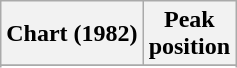<table class="wikitable sortable plainrowheaders" style="text-align:center">
<tr>
<th scope="col">Chart (1982)</th>
<th scope="col">Peak<br> position</th>
</tr>
<tr>
</tr>
<tr>
</tr>
<tr>
</tr>
<tr>
</tr>
<tr>
</tr>
</table>
